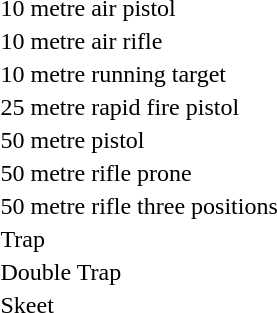<table>
<tr>
<td>10 metre air pistol <br></td>
<td></td>
<td></td>
<td></td>
</tr>
<tr>
<td>10 metre air rifle <br></td>
<td></td>
<td></td>
<td></td>
</tr>
<tr>
<td>10 metre running target <br></td>
<td></td>
<td></td>
<td></td>
</tr>
<tr>
<td>25 metre rapid fire pistol <br></td>
<td></td>
<td></td>
<td></td>
</tr>
<tr>
<td>50 metre pistol <br></td>
<td></td>
<td></td>
<td></td>
</tr>
<tr>
<td>50 metre rifle prone <br></td>
<td></td>
<td></td>
<td></td>
</tr>
<tr>
<td>50 metre rifle three positions <br></td>
<td></td>
<td></td>
<td></td>
</tr>
<tr>
<td>Trap <br></td>
<td></td>
<td></td>
<td></td>
</tr>
<tr>
<td>Double Trap <br></td>
<td></td>
<td></td>
<td></td>
</tr>
<tr>
<td>Skeet <br></td>
<td></td>
<td></td>
<td></td>
</tr>
</table>
